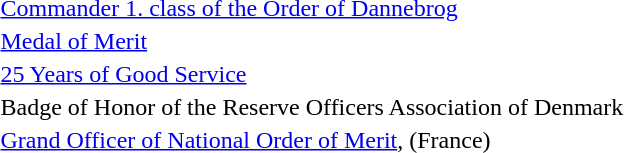<table>
<tr>
<td></td>
<td><a href='#'>Commander 1. class of the Order of Dannebrog</a></td>
</tr>
<tr>
<td></td>
<td><a href='#'>Medal of Merit</a></td>
</tr>
<tr>
<td></td>
<td><a href='#'>25 Years of Good Service</a></td>
</tr>
<tr>
<td></td>
<td>Badge of Honor of the Reserve Officers Association of Denmark</td>
</tr>
<tr>
<td></td>
<td><a href='#'>Grand Officer of National Order of Merit</a>, (France)</td>
</tr>
<tr>
</tr>
</table>
